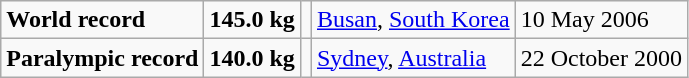<table class="wikitable">
<tr>
<td><strong>World record</strong></td>
<td><strong>145.0 kg</strong></td>
<td></td>
<td><a href='#'>Busan</a>, <a href='#'>South Korea</a></td>
<td>10 May 2006</td>
</tr>
<tr>
<td><strong>Paralympic record</strong></td>
<td><strong>140.0 kg</strong></td>
<td></td>
<td><a href='#'>Sydney</a>, <a href='#'>Australia</a></td>
<td>22 October 2000</td>
</tr>
</table>
